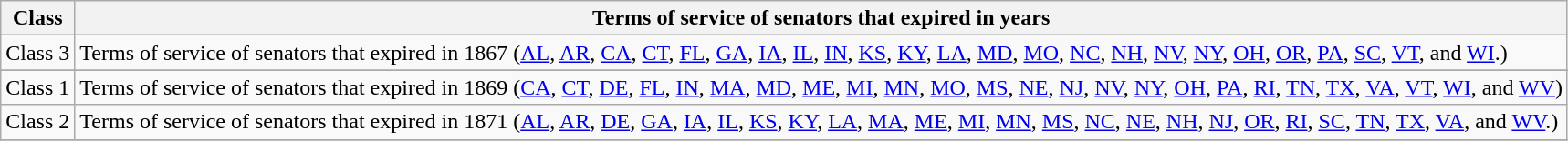<table class="wikitable sortable">
<tr valign=bottom>
<th>Class</th>
<th>Terms of service of senators that expired in years</th>
</tr>
<tr>
<td>Class 3</td>
<td>Terms of service of senators that expired in 1867 (<a href='#'>AL</a>, <a href='#'>AR</a>, <a href='#'>CA</a>, <a href='#'>CT</a>, <a href='#'>FL</a>, <a href='#'>GA</a>, <a href='#'>IA</a>, <a href='#'>IL</a>, <a href='#'>IN</a>, <a href='#'>KS</a>, <a href='#'>KY</a>, <a href='#'>LA</a>, <a href='#'>MD</a>, <a href='#'>MO</a>, <a href='#'>NC</a>, <a href='#'>NH</a>, <a href='#'>NV</a>, <a href='#'>NY</a>, <a href='#'>OH</a>, <a href='#'>OR</a>, <a href='#'>PA</a>, <a href='#'>SC</a>, <a href='#'>VT</a>, and <a href='#'>WI</a>.)</td>
</tr>
<tr>
</tr>
<tr>
<td>Class 1</td>
<td>Terms of service of senators that expired in 1869 (<a href='#'>CA</a>, <a href='#'>CT</a>, <a href='#'>DE</a>, <a href='#'>FL</a>, <a href='#'>IN</a>, <a href='#'>MA</a>, <a href='#'>MD</a>, <a href='#'>ME</a>,  <a href='#'>MI</a>, <a href='#'>MN</a>, <a href='#'>MO</a>, <a href='#'>MS</a>, <a href='#'>NE</a>, <a href='#'>NJ</a>,  <a href='#'>NV</a>, <a href='#'>NY</a>, <a href='#'>OH</a>, <a href='#'>PA</a>, <a href='#'>RI</a>, <a href='#'>TN</a>, <a href='#'>TX</a>, <a href='#'>VA</a>, <a href='#'>VT</a>, <a href='#'>WI</a>, and <a href='#'>WV</a>)</td>
</tr>
<tr>
<td>Class 2</td>
<td>Terms of service of senators that expired in 1871 (<a href='#'>AL</a>, <a href='#'>AR</a>, <a href='#'>DE</a>, <a href='#'>GA</a>, <a href='#'>IA</a>, <a href='#'>IL</a>, <a href='#'>KS</a>, <a href='#'>KY</a>, <a href='#'>LA</a>, <a href='#'>MA</a>, <a href='#'>ME</a>, <a href='#'>MI</a>, <a href='#'>MN</a>, <a href='#'>MS</a>, <a href='#'>NC</a>, <a href='#'>NE</a>, <a href='#'>NH</a>, <a href='#'>NJ</a>, <a href='#'>OR</a>, <a href='#'>RI</a>, <a href='#'>SC</a>, <a href='#'>TN</a>, <a href='#'>TX</a>, <a href='#'>VA</a>, and <a href='#'>WV</a>.)</td>
</tr>
<tr>
</tr>
</table>
